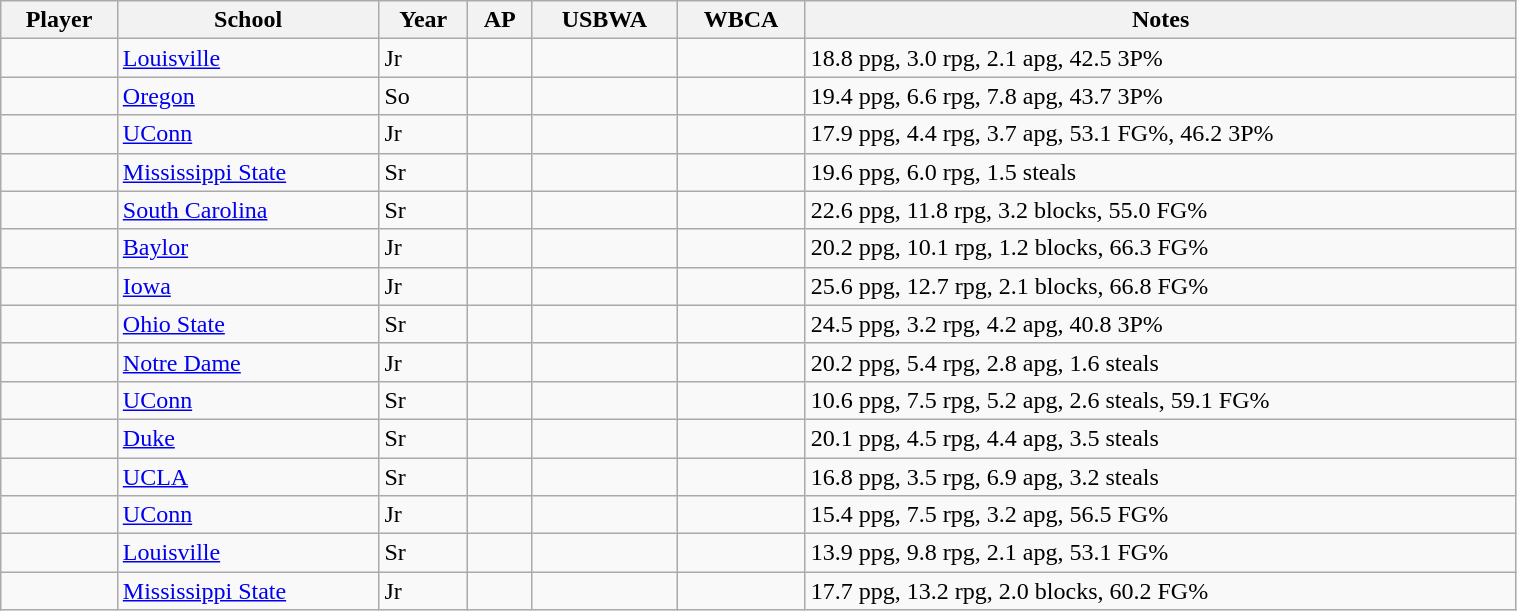<table class="wikitable sortable" style="width:80%;">
<tr>
<th>Player</th>
<th>School</th>
<th>Year</th>
<th>AP</th>
<th>USBWA</th>
<th>WBCA</th>
<th>Notes</th>
</tr>
<tr>
<td></td>
<td><a href='#'>Louisville</a></td>
<td>Jr</td>
<td></td>
<td></td>
<td></td>
<td>18.8 ppg, 3.0 rpg, 2.1 apg, 42.5 3P%</td>
</tr>
<tr>
<td></td>
<td><a href='#'>Oregon</a></td>
<td>So</td>
<td></td>
<td></td>
<td></td>
<td>19.4 ppg, 6.6 rpg, 7.8 apg, 43.7 3P%</td>
</tr>
<tr>
<td></td>
<td><a href='#'>UConn</a></td>
<td>Jr</td>
<td></td>
<td></td>
<td></td>
<td>17.9 ppg, 4.4 rpg, 3.7 apg, 53.1 FG%, 46.2 3P%</td>
</tr>
<tr>
<td></td>
<td><a href='#'>Mississippi State</a></td>
<td>Sr</td>
<td></td>
<td></td>
<td></td>
<td>19.6 ppg, 6.0 rpg, 1.5 steals</td>
</tr>
<tr>
<td></td>
<td><a href='#'>South Carolina</a></td>
<td>Sr</td>
<td></td>
<td></td>
<td></td>
<td>22.6 ppg, 11.8 rpg, 3.2 blocks, 55.0 FG%</td>
</tr>
<tr>
<td></td>
<td><a href='#'>Baylor</a></td>
<td>Jr</td>
<td></td>
<td></td>
<td></td>
<td>20.2 ppg, 10.1 rpg, 1.2 blocks, 66.3 FG%</td>
</tr>
<tr>
<td></td>
<td><a href='#'>Iowa</a></td>
<td>Jr</td>
<td></td>
<td></td>
<td></td>
<td>25.6 ppg, 12.7 rpg, 2.1 blocks, 66.8 FG%</td>
</tr>
<tr>
<td></td>
<td><a href='#'>Ohio State</a></td>
<td>Sr</td>
<td></td>
<td></td>
<td></td>
<td>24.5 ppg, 3.2 rpg, 4.2 apg, 40.8 3P%</td>
</tr>
<tr>
<td></td>
<td><a href='#'>Notre Dame</a></td>
<td>Jr</td>
<td></td>
<td></td>
<td></td>
<td>20.2 ppg, 5.4 rpg, 2.8 apg, 1.6 steals</td>
</tr>
<tr>
<td></td>
<td><a href='#'>UConn</a></td>
<td>Sr</td>
<td></td>
<td></td>
<td></td>
<td>10.6 ppg, 7.5 rpg, 5.2 apg, 2.6 steals, 59.1 FG%</td>
</tr>
<tr>
<td></td>
<td><a href='#'>Duke</a></td>
<td>Sr</td>
<td></td>
<td></td>
<td></td>
<td>20.1 ppg, 4.5 rpg, 4.4 apg, 3.5 steals</td>
</tr>
<tr>
<td></td>
<td><a href='#'>UCLA</a></td>
<td>Sr</td>
<td></td>
<td></td>
<td></td>
<td>16.8 ppg, 3.5 rpg, 6.9 apg, 3.2 steals</td>
</tr>
<tr>
<td></td>
<td><a href='#'>UConn</a></td>
<td>Jr</td>
<td></td>
<td></td>
<td></td>
<td>15.4 ppg, 7.5 rpg, 3.2 apg, 56.5 FG%</td>
</tr>
<tr>
<td></td>
<td><a href='#'>Louisville</a></td>
<td>Sr</td>
<td></td>
<td></td>
<td></td>
<td>13.9 ppg, 9.8 rpg, 2.1 apg, 53.1 FG%</td>
</tr>
<tr>
<td></td>
<td><a href='#'>Mississippi State</a></td>
<td>Jr</td>
<td></td>
<td></td>
<td></td>
<td>17.7 ppg, 13.2 rpg, 2.0 blocks, 60.2 FG%</td>
</tr>
</table>
